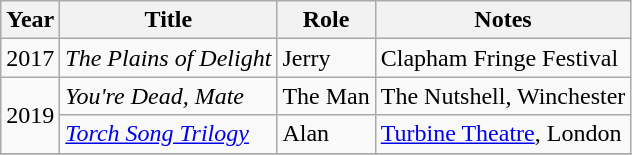<table class="wikitable sortable">
<tr>
<th>Year</th>
<th>Title</th>
<th>Role</th>
<th class="unsortable">Notes</th>
</tr>
<tr>
<td>2017</td>
<td><em>The Plains of Delight</em></td>
<td>Jerry</td>
<td>Clapham Fringe Festival</td>
</tr>
<tr>
<td rowspan="2">2019</td>
<td><em>You're Dead, Mate</em></td>
<td>The Man</td>
<td>The Nutshell, Winchester</td>
</tr>
<tr>
<td><em><a href='#'>Torch Song Trilogy</a></em></td>
<td>Alan</td>
<td><a href='#'>Turbine Theatre</a>, London</td>
</tr>
<tr>
</tr>
</table>
